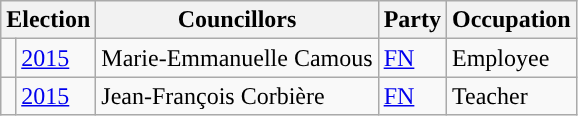<table class="wikitable">
<tr>
<th colspan="2">Election</th>
<th>Councillors</th>
<th>Party</th>
<th>Occupation</th>
</tr>
<tr>
<td style="background-color: "></td>
<td><a href='#'>2015</a></td>
<td>Marie-Emmanuelle Camous</td>
<td><a href='#'>FN</a></td>
<td>Employee</td>
</tr>
<tr>
<td style="background-color: "></td>
<td><a href='#'>2015</a></td>
<td>Jean-François Corbière</td>
<td><a href='#'>FN</a></td>
<td>Teacher</td>
</tr>
</table>
